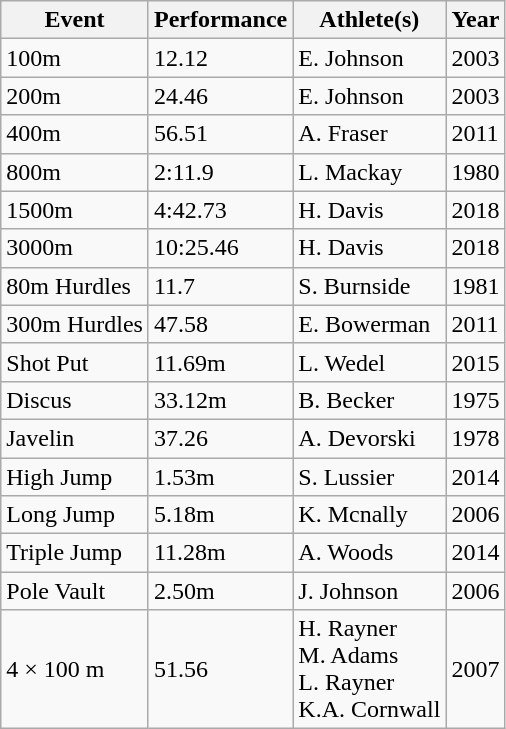<table class="wikitable">
<tr>
<th>Event</th>
<th>Performance</th>
<th>Athlete(s)</th>
<th>Year</th>
</tr>
<tr>
<td>100m</td>
<td>12.12</td>
<td>E. Johnson</td>
<td>2003</td>
</tr>
<tr>
<td>200m</td>
<td>24.46</td>
<td>E. Johnson</td>
<td>2003</td>
</tr>
<tr>
<td>400m</td>
<td>56.51</td>
<td>A. Fraser</td>
<td>2011</td>
</tr>
<tr>
<td>800m</td>
<td>2:11.9</td>
<td>L. Mackay</td>
<td>1980</td>
</tr>
<tr>
<td>1500m</td>
<td>4:42.73</td>
<td>H. Davis</td>
<td>2018</td>
</tr>
<tr>
<td>3000m</td>
<td>10:25.46</td>
<td>H. Davis</td>
<td>2018</td>
</tr>
<tr>
<td>80m Hurdles</td>
<td>11.7</td>
<td>S. Burnside</td>
<td>1981</td>
</tr>
<tr>
<td>300m Hurdles</td>
<td>47.58</td>
<td>E. Bowerman</td>
<td>2011</td>
</tr>
<tr>
<td>Shot Put</td>
<td>11.69m</td>
<td>L. Wedel</td>
<td>2015</td>
</tr>
<tr>
<td>Discus</td>
<td>33.12m</td>
<td>B. Becker</td>
<td>1975</td>
</tr>
<tr>
<td>Javelin</td>
<td>37.26</td>
<td>A. Devorski</td>
<td>1978</td>
</tr>
<tr>
<td>High Jump</td>
<td>1.53m</td>
<td>S. Lussier</td>
<td>2014</td>
</tr>
<tr>
<td>Long Jump</td>
<td>5.18m</td>
<td>K. Mcnally</td>
<td>2006</td>
</tr>
<tr>
<td>Triple Jump</td>
<td>11.28m</td>
<td>A. Woods</td>
<td>2014</td>
</tr>
<tr>
<td>Pole Vault</td>
<td>2.50m</td>
<td>J. Johnson</td>
<td>2006</td>
</tr>
<tr>
<td>4 × 100 m</td>
<td>51.56</td>
<td>H. Rayner<br>M. Adams<br>L. Rayner<br>K.A. Cornwall</td>
<td>2007</td>
</tr>
</table>
